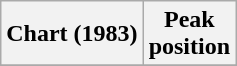<table class="wikitable plainrowheaders">
<tr>
<th>Chart (1983)</th>
<th>Peak<br>position</th>
</tr>
<tr>
</tr>
</table>
